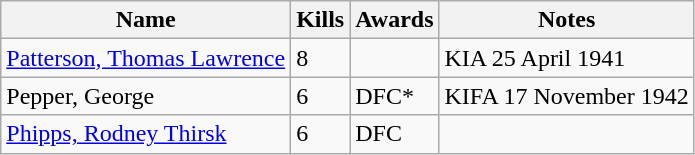<table class=wikitable>
<tr>
<th>Name</th>
<th>Kills</th>
<th>Awards</th>
<th>Notes</th>
</tr>
<tr>
<td><a href='#'>Patterson, Thomas Lawrence</a></td>
<td>8</td>
<td></td>
<td>KIA 25 April 1941</td>
</tr>
<tr>
<td>Pepper, George</td>
<td>6</td>
<td>DFC*</td>
<td>KIFA 17 November 1942</td>
</tr>
<tr>
<td><a href='#'>Phipps, Rodney Thirsk</a></td>
<td>6</td>
<td>DFC</td>
<td></td>
</tr>
</table>
